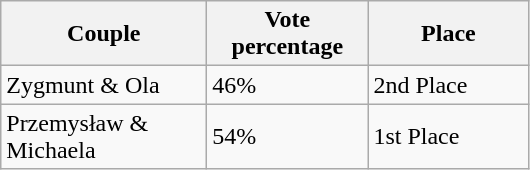<table class="wikitable">
<tr>
<th style="width:130px;">Couple</th>
<th style="width:100px;">Vote percentage</th>
<th style="width:100px;">Place</th>
</tr>
<tr>
<td>Zygmunt & Ola</td>
<td>46%</td>
<td>2nd Place</td>
</tr>
<tr>
<td>Przemysław & Michaela</td>
<td>54%</td>
<td>1st Place</td>
</tr>
</table>
